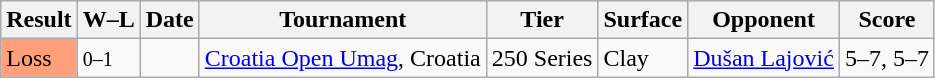<table class="sortable wikitable">
<tr>
<th>Result</th>
<th class="unsortable">W–L</th>
<th>Date</th>
<th>Tournament</th>
<th>Tier</th>
<th>Surface</th>
<th>Opponent</th>
<th class="unsortable">Score</th>
</tr>
<tr>
<td bgcolor=FFA07A>Loss</td>
<td><small>0–1</small></td>
<td><a href='#'></a></td>
<td><a href='#'>Croatia Open Umag</a>, Croatia</td>
<td>250 Series</td>
<td>Clay</td>
<td> <a href='#'>Dušan Lajović</a></td>
<td>5–7, 5–7</td>
</tr>
</table>
